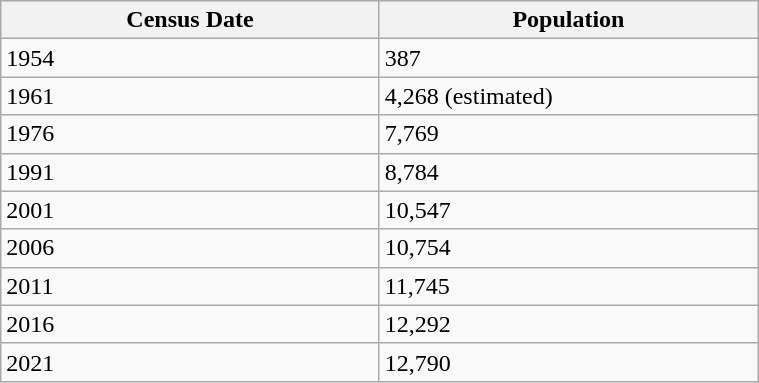<table class="wikitable" width="40%">
<tr>
<th width="50%">Census Date</th>
<th>Population</th>
</tr>
<tr align="left">
<td>1954</td>
<td>387</td>
</tr>
<tr align="left">
<td>1961</td>
<td>4,268 (estimated)</td>
</tr>
<tr align="left">
<td>1976</td>
<td>7,769</td>
</tr>
<tr align="left">
<td>1991</td>
<td>8,784</td>
</tr>
<tr align="left">
<td>2001</td>
<td>10,547</td>
</tr>
<tr align="left">
<td>2006</td>
<td>10,754</td>
</tr>
<tr align="left">
<td>2011</td>
<td>11,745</td>
</tr>
<tr align="left">
<td>2016</td>
<td>12,292</td>
</tr>
<tr align="left">
<td>2021</td>
<td>12,790</td>
</tr>
</table>
